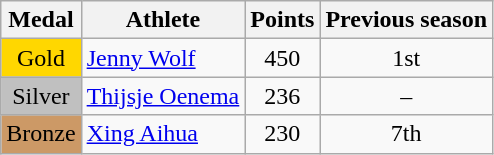<table class="wikitable">
<tr>
<th><strong>Medal</strong></th>
<th><strong>Athlete</strong></th>
<th><strong>Points</strong></th>
<th><strong>Previous season</strong></th>
</tr>
<tr align="center">
<td bgcolor="gold">Gold</td>
<td align="left"> <a href='#'>Jenny Wolf</a></td>
<td>450</td>
<td>1st</td>
</tr>
<tr align="center">
<td bgcolor="silver">Silver</td>
<td align="left"> <a href='#'>Thijsje Oenema</a></td>
<td>236</td>
<td>–</td>
</tr>
<tr align="center">
<td bgcolor="CC9966">Bronze</td>
<td align="left"> <a href='#'>Xing Aihua</a></td>
<td>230</td>
<td>7th</td>
</tr>
</table>
